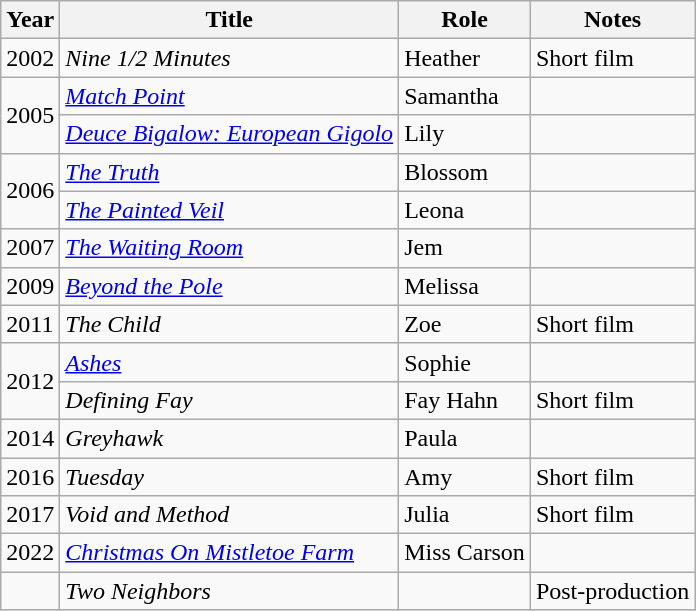<table class="wikitable sortable">
<tr>
<th>Year</th>
<th>Title</th>
<th>Role</th>
<th class="unsortable">Notes</th>
</tr>
<tr>
<td>2002</td>
<td><em>Nine 1/2 Minutes</em></td>
<td>Heather</td>
<td>Short film</td>
</tr>
<tr>
<td rowspan=2>2005</td>
<td><em><a href='#'>Match Point</a></em></td>
<td>Samantha</td>
<td></td>
</tr>
<tr>
<td><em><a href='#'>Deuce Bigalow: European Gigolo</a></em></td>
<td>Lily</td>
<td></td>
</tr>
<tr>
<td rowspan=2>2006</td>
<td><em><a href='#'>The Truth</a></em></td>
<td>Blossom</td>
<td></td>
</tr>
<tr>
<td><em><a href='#'>The Painted Veil</a></em></td>
<td>Leona</td>
<td></td>
</tr>
<tr>
<td>2007</td>
<td><em><a href='#'>The Waiting Room</a></em></td>
<td>Jem</td>
<td></td>
</tr>
<tr>
<td>2009</td>
<td><em><a href='#'>Beyond the Pole</a></em></td>
<td>Melissa</td>
<td></td>
</tr>
<tr>
<td>2011</td>
<td><em>The Child</em></td>
<td>Zoe</td>
<td>Short film</td>
</tr>
<tr>
<td rowspan=2>2012</td>
<td><em><a href='#'>Ashes</a></em></td>
<td>Sophie</td>
<td></td>
</tr>
<tr>
<td><em>Defining Fay</em></td>
<td>Fay Hahn</td>
<td>Short film</td>
</tr>
<tr>
<td>2014</td>
<td><em>Greyhawk</em></td>
<td>Paula</td>
<td></td>
</tr>
<tr>
<td>2016</td>
<td><em>Tuesday</em></td>
<td>Amy</td>
<td>Short film</td>
</tr>
<tr>
<td>2017</td>
<td><em>Void and Method</em></td>
<td>Julia</td>
<td>Short film</td>
</tr>
<tr>
<td>2022</td>
<td><em><a href='#'>Christmas On Mistletoe Farm</a></em></td>
<td>Miss Carson</td>
</tr>
<tr>
<td></td>
<td><em>Two Neighbors</em></td>
<td></td>
<td>Post-production</td>
</tr>
</table>
